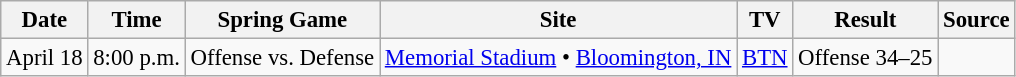<table class="wikitable" style="font-size:95%;">
<tr>
<th>Date</th>
<th>Time</th>
<th>Spring Game</th>
<th>Site</th>
<th>TV</th>
<th>Result</th>
<th>Source</th>
</tr>
<tr>
<td>April 18</td>
<td>8:00 p.m.</td>
<td>Offense vs. Defense</td>
<td><a href='#'>Memorial Stadium</a> • <a href='#'>Bloomington, IN</a></td>
<td><a href='#'>BTN</a></td>
<td>Offense 34–25</td>
<td></td>
</tr>
</table>
